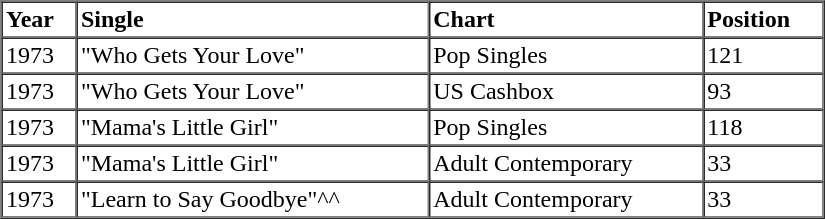<table border=1 cellspacing=0 cellpadding=2 width="550px">
<tr>
<th align="left">Year</th>
<th align="left">Single</th>
<th align="left">Chart</th>
<th align="left">Position</th>
</tr>
<tr>
<td align="left">1973</td>
<td align="left">"Who Gets Your Love"</td>
<td align="left">Pop Singles</td>
<td align="left">121</td>
</tr>
<tr>
<td align="left">1973</td>
<td align="left">"Who Gets Your Love"</td>
<td align="left">US Cashbox</td>
<td align="left">93</td>
</tr>
<tr>
<td align="left">1973</td>
<td align="left">"Mama's Little Girl"</td>
<td align="left">Pop Singles</td>
<td align="left">118</td>
</tr>
<tr>
<td align="left">1973</td>
<td align="left">"Mama's Little Girl"</td>
<td align="left">Adult Contemporary</td>
<td align="left">33</td>
</tr>
<tr>
<td align="left">1973</td>
<td align="left">"Learn to Say Goodbye"^^</td>
<td align="left">Adult Contemporary</td>
<td align="left">33</td>
</tr>
</table>
